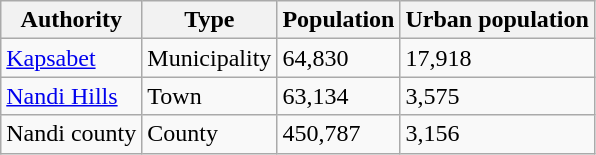<table class="wikitable">
<tr>
<th>Authority</th>
<th>Type</th>
<th>Population</th>
<th>Urban population</th>
</tr>
<tr>
<td><a href='#'>Kapsabet</a></td>
<td>Municipality</td>
<td>64,830</td>
<td>17,918</td>
</tr>
<tr>
<td><a href='#'>Nandi Hills</a></td>
<td>Town</td>
<td>63,134</td>
<td>3,575</td>
</tr>
<tr>
<td>Nandi county</td>
<td>County</td>
<td>450,787</td>
<td>3,156</td>
</tr>
</table>
